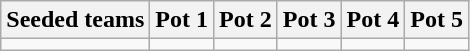<table class="wikitable">
<tr>
<th>Seeded teams</th>
<th>Pot 1</th>
<th>Pot 2</th>
<th>Pot 3</th>
<th>Pot 4</th>
<th>Pot 5</th>
</tr>
<tr>
<td valign=top></td>
<td valign=top></td>
<td valign=top></td>
<td valign=top></td>
<td valign=top></td>
<td valign=top></td>
</tr>
</table>
